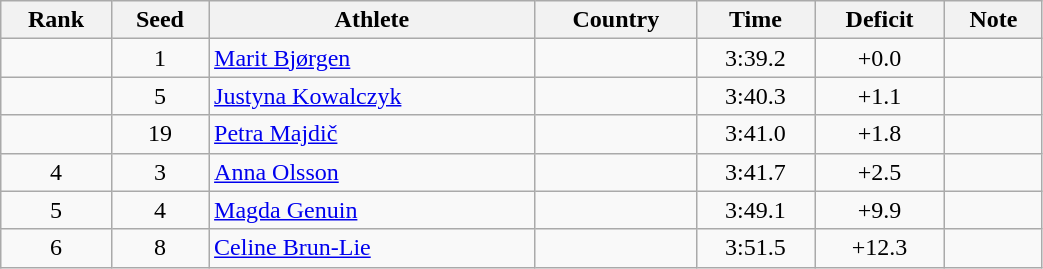<table class="wikitable sortable" style="text-align:center" width=55%>
<tr>
<th>Rank</th>
<th>Seed</th>
<th>Athlete</th>
<th>Country</th>
<th>Time</th>
<th>Deficit</th>
<th>Note</th>
</tr>
<tr>
<td></td>
<td>1</td>
<td align="left"><a href='#'>Marit Bjørgen</a></td>
<td align="left"></td>
<td>3:39.2</td>
<td>+0.0</td>
<td></td>
</tr>
<tr>
<td></td>
<td>5</td>
<td align="left"><a href='#'>Justyna Kowalczyk</a></td>
<td align="left"></td>
<td>3:40.3</td>
<td>+1.1</td>
<td></td>
</tr>
<tr>
<td></td>
<td>19</td>
<td align="left"><a href='#'>Petra Majdič</a></td>
<td align="left"></td>
<td>3:41.0</td>
<td>+1.8</td>
<td></td>
</tr>
<tr>
<td>4</td>
<td>3</td>
<td align="left"><a href='#'>Anna Olsson</a></td>
<td align="left"></td>
<td>3:41.7</td>
<td>+2.5</td>
<td></td>
</tr>
<tr>
<td>5</td>
<td>4</td>
<td align="left"><a href='#'>Magda Genuin</a></td>
<td align="left"></td>
<td>3:49.1</td>
<td>+9.9</td>
<td></td>
</tr>
<tr>
<td>6</td>
<td>8</td>
<td align="left"><a href='#'>Celine Brun-Lie</a></td>
<td align="left"></td>
<td>3:51.5</td>
<td>+12.3</td>
<td></td>
</tr>
</table>
